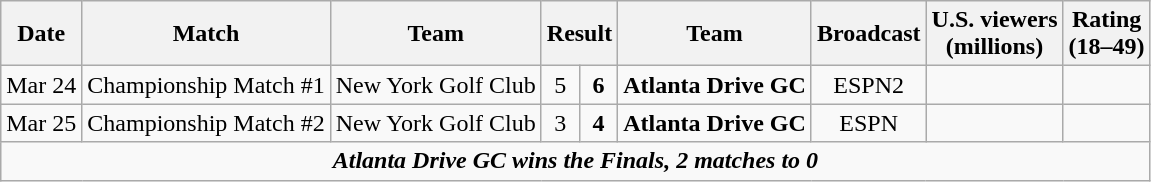<table class="wikitable plainrowheaders" style="text-align:center;">
<tr>
<th scope="col">Date</th>
<th scope="col">Match</th>
<th scope="col">Team</th>
<th scope="col" colspan="2">Result</th>
<th scope="col">Team</th>
<th scope="col">Broadcast</th>
<th scope="col">U.S. viewers<br>(millions)</th>
<th scope="col">Rating<br>(18–49)</th>
</tr>
<tr>
<td>Mar 24</td>
<td>Championship Match #1</td>
<td>New York Golf Club </td>
<td>5</td>
<td><strong>6</strong></td>
<td><strong>Atlanta Drive GC </strong></td>
<td>ESPN2</td>
<td></td>
<td></td>
</tr>
<tr>
<td>Mar 25</td>
<td>Championship Match #2</td>
<td>New York Golf Club </td>
<td>3</td>
<td><strong>4</strong></td>
<td><strong>Atlanta Drive GC</strong> </td>
<td>ESPN</td>
<td></td>
<td></td>
</tr>
<tr>
<td colspan=9><strong><em>Atlanta Drive GC wins the Finals, 2 matches to 0</em></strong></td>
</tr>
</table>
